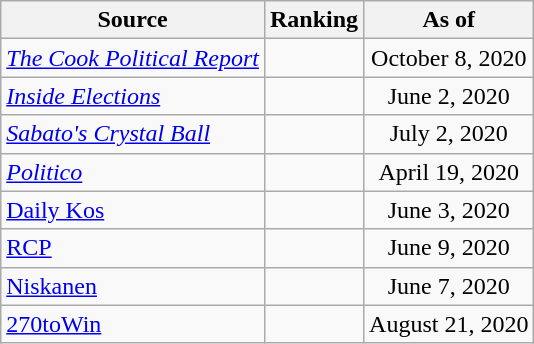<table class="wikitable" style="text-align:center">
<tr>
<th>Source</th>
<th>Ranking</th>
<th>As of</th>
</tr>
<tr>
<td align=left><em><a href='#'>The Cook Political Report</a></em></td>
<td></td>
<td>October 8, 2020</td>
</tr>
<tr>
<td align=left><em><a href='#'>Inside Elections</a></em></td>
<td></td>
<td>June 2, 2020</td>
</tr>
<tr>
<td align=left><em><a href='#'>Sabato's Crystal Ball</a></em></td>
<td></td>
<td>July 2, 2020</td>
</tr>
<tr>
<td align="left"><em><a href='#'>Politico</a></em></td>
<td></td>
<td>April 19, 2020</td>
</tr>
<tr>
<td align="left"><a href='#'>Daily Kos</a></td>
<td></td>
<td>June 3, 2020</td>
</tr>
<tr>
<td align="left"><a href='#'>RCP</a></td>
<td></td>
<td>June 9, 2020</td>
</tr>
<tr>
<td align="left"><a href='#'>Niskanen</a></td>
<td></td>
<td>June 7, 2020</td>
</tr>
<tr>
<td align="left"><a href='#'>270toWin</a></td>
<td></td>
<td>August 21, 2020</td>
</tr>
</table>
